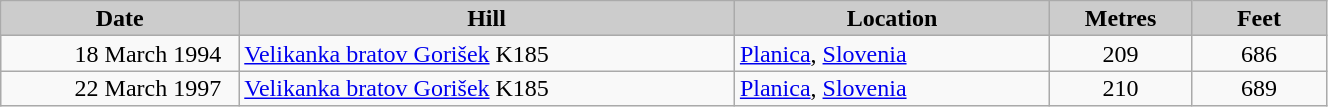<table class="wikitable sortable" style="text-align:left; line-height:16px; width:70%;">
<tr>
<th style="background-color: #ccc;" width="85">Date</th>
<th style="background-color: #ccc;" width="185">Hill</th>
<th style="background-color: #ccc;" width="115">Location</th>
<th style="background-color: #ccc;" width="45">Metres</th>
<th style="background-color: #ccc;" width="45">Feet</th>
</tr>
<tr>
<td align=right>18 March 1994  </td>
<td><a href='#'>Velikanka bratov Gorišek</a> K185</td>
<td><a href='#'>Planica</a>, <a href='#'>Slovenia</a></td>
<td align=center>209</td>
<td align=center>686</td>
</tr>
<tr>
<td align=right>22 March 1997  </td>
<td><a href='#'>Velikanka bratov Gorišek</a> K185</td>
<td><a href='#'>Planica</a>, <a href='#'>Slovenia</a></td>
<td align=center>210</td>
<td align=center>689</td>
</tr>
</table>
